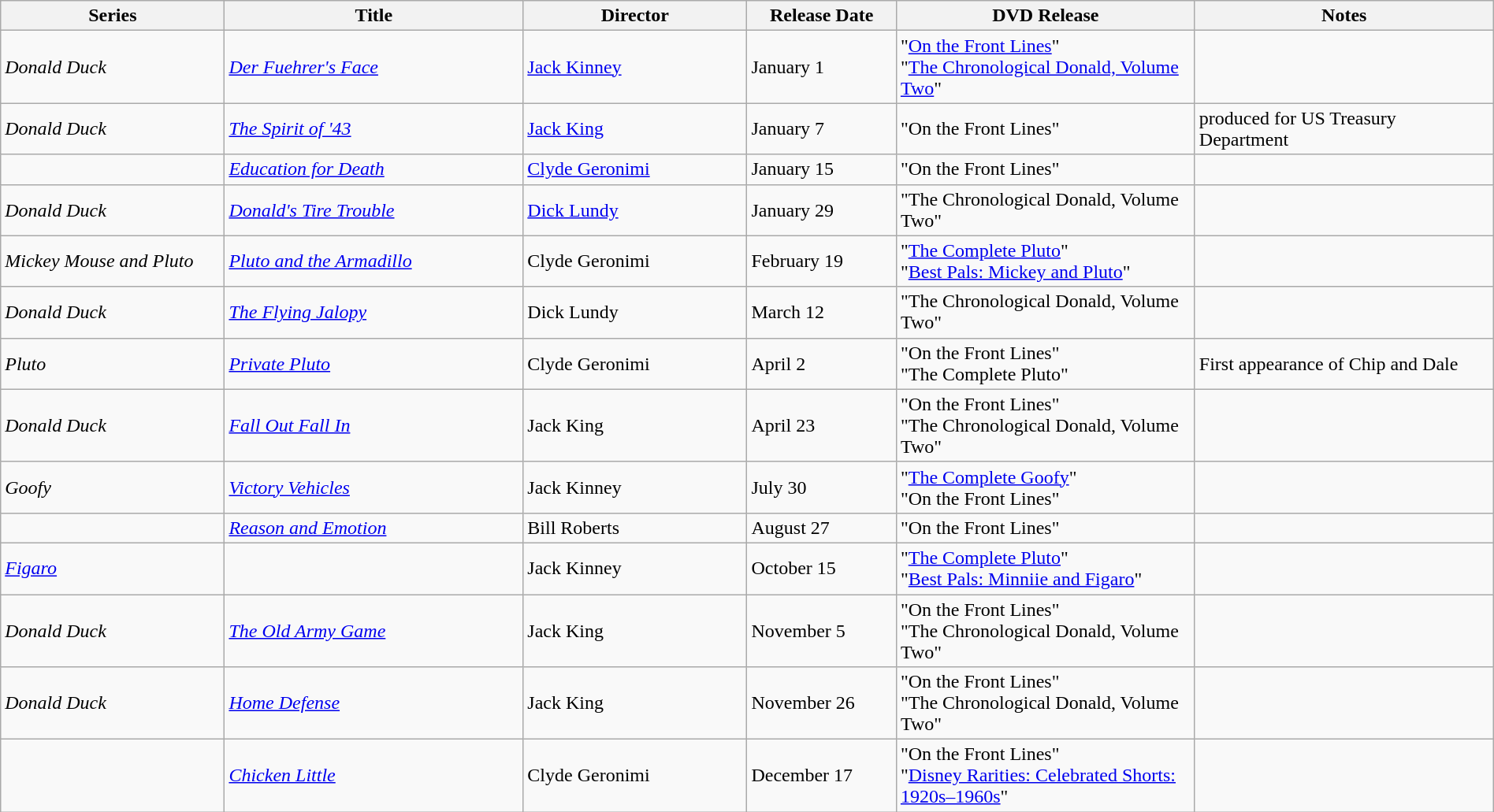<table class="wikitable" style="width:100%;">
<tr>
<th style="width:15%;">Series</th>
<th style="width:20%;">Title</th>
<th style="width:15%;">Director</th>
<th style="width:10%;">Release Date</th>
<th style="width:20%;">DVD Release</th>
<th style="width:20%;">Notes</th>
</tr>
<tr>
<td><em>Donald Duck</em></td>
<td><em><a href='#'>Der Fuehrer's Face</a></em> </td>
<td><a href='#'>Jack Kinney</a></td>
<td>January 1</td>
<td>"<a href='#'>On the Front Lines</a>" <br>"<a href='#'>The Chronological Donald, Volume Two</a>"</td>
<td></td>
</tr>
<tr>
<td><em>Donald Duck</em></td>
<td><em><a href='#'>The Spirit of '43</a></em></td>
<td><a href='#'>Jack King</a></td>
<td>January 7</td>
<td>"On the Front Lines"</td>
<td>produced for US Treasury Department</td>
</tr>
<tr>
<td></td>
<td><em><a href='#'>Education for Death</a></em></td>
<td><a href='#'>Clyde Geronimi</a></td>
<td>January 15</td>
<td>"On the Front Lines"</td>
<td></td>
</tr>
<tr>
<td><em>Donald Duck</em></td>
<td><em><a href='#'>Donald's Tire Trouble</a></em></td>
<td><a href='#'>Dick Lundy</a></td>
<td>January 29</td>
<td>"The Chronological Donald, Volume Two"</td>
<td></td>
</tr>
<tr>
<td><em>Mickey Mouse and Pluto</em></td>
<td><em><a href='#'>Pluto and the Armadillo</a></em></td>
<td>Clyde Geronimi</td>
<td>February 19</td>
<td>"<a href='#'>The Complete Pluto</a>" <br>"<a href='#'>Best Pals: Mickey and Pluto</a>"</td>
<td></td>
</tr>
<tr>
<td><em>Donald Duck</em></td>
<td><em><a href='#'>The Flying Jalopy</a></em></td>
<td>Dick Lundy</td>
<td>March 12</td>
<td>"The Chronological Donald, Volume Two"</td>
<td></td>
</tr>
<tr>
<td><em>Pluto</em></td>
<td><em><a href='#'>Private Pluto</a></em></td>
<td>Clyde Geronimi</td>
<td>April 2</td>
<td>"On the Front Lines" <br>"The Complete Pluto"</td>
<td>First appearance of Chip and Dale</td>
</tr>
<tr>
<td><em>Donald Duck</em></td>
<td><em><a href='#'>Fall Out Fall In</a></em></td>
<td>Jack King</td>
<td>April 23</td>
<td>"On the Front Lines" <br>"The Chronological Donald, Volume Two"</td>
<td></td>
</tr>
<tr>
<td><em>Goofy</em></td>
<td><em><a href='#'>Victory Vehicles</a></em></td>
<td>Jack Kinney</td>
<td>July 30</td>
<td>"<a href='#'>The Complete Goofy</a>" <br>"On the Front Lines"</td>
<td></td>
</tr>
<tr>
<td></td>
<td><em><a href='#'>Reason and Emotion</a></em> </td>
<td>Bill Roberts</td>
<td>August 27</td>
<td>"On the Front Lines"</td>
<td></td>
</tr>
<tr>
<td><em><a href='#'>Figaro</a></em></td>
<td><em></em></td>
<td>Jack Kinney</td>
<td>October 15</td>
<td>"<a href='#'>The Complete Pluto</a>"<br>"<a href='#'>Best Pals: Minniie and Figaro</a>"</td>
</tr>
<tr First cartoon produced in the Figaro series.>
<td><em>Donald Duck</em></td>
<td><em><a href='#'>The Old Army Game</a></em></td>
<td>Jack King</td>
<td>November 5</td>
<td>"On the Front Lines" <br>"The Chronological Donald, Volume Two"</td>
<td></td>
</tr>
<tr>
<td><em>Donald Duck</em></td>
<td><em><a href='#'>Home Defense</a></em></td>
<td>Jack King</td>
<td>November 26</td>
<td>"On the Front Lines" <br>"The Chronological Donald, Volume Two"</td>
<td></td>
</tr>
<tr>
<td></td>
<td><em><a href='#'>Chicken Little</a></em></td>
<td>Clyde Geronimi</td>
<td>December 17</td>
<td>"On the Front Lines" <br> "<a href='#'>Disney Rarities: Celebrated Shorts: 1920s–1960s</a>"</td>
<td></td>
</tr>
</table>
